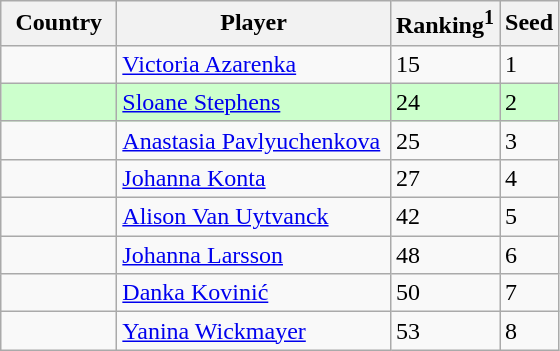<table class="sortable wikitable">
<tr>
<th width="70">Country</th>
<th width="175">Player</th>
<th>Ranking<sup>1</sup></th>
<th>Seed</th>
</tr>
<tr>
<td></td>
<td><a href='#'>Victoria Azarenka</a></td>
<td>15</td>
<td>1</td>
</tr>
<tr style="background:#cfc;">
<td></td>
<td><a href='#'>Sloane Stephens</a></td>
<td>24</td>
<td>2</td>
</tr>
<tr>
<td></td>
<td><a href='#'>Anastasia Pavlyuchenkova</a></td>
<td>25</td>
<td>3</td>
</tr>
<tr>
<td></td>
<td><a href='#'>Johanna Konta</a></td>
<td>27</td>
<td>4</td>
</tr>
<tr>
<td></td>
<td><a href='#'>Alison Van Uytvanck</a></td>
<td>42</td>
<td>5</td>
</tr>
<tr>
<td></td>
<td><a href='#'>Johanna Larsson</a></td>
<td>48</td>
<td>6</td>
</tr>
<tr>
<td></td>
<td><a href='#'>Danka Kovinić</a></td>
<td>50</td>
<td>7</td>
</tr>
<tr>
<td></td>
<td><a href='#'>Yanina Wickmayer</a></td>
<td>53</td>
<td>8</td>
</tr>
</table>
